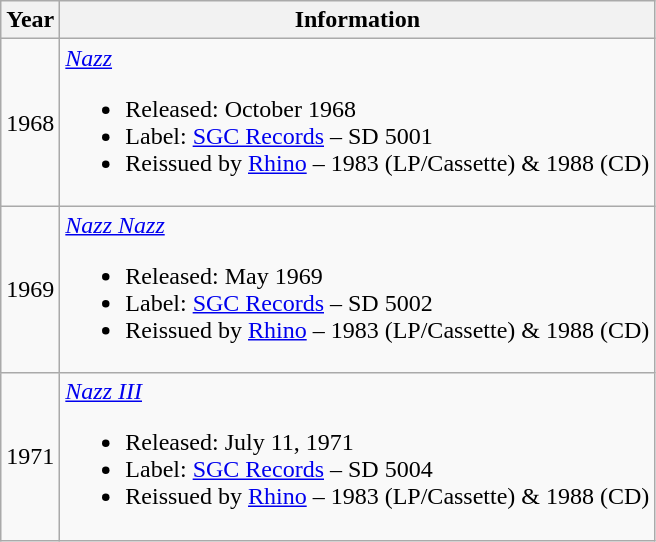<table class="wikitable">
<tr>
<th>Year</th>
<th>Information</th>
</tr>
<tr>
<td>1968</td>
<td><em><a href='#'>Nazz</a></em><br><ul><li>Released: October 1968</li><li>Label: <a href='#'>SGC Records</a> – SD 5001</li><li>Reissued by <a href='#'>Rhino</a> – 1983 (LP/Cassette) & 1988 (CD)</li></ul></td>
</tr>
<tr>
<td>1969</td>
<td><em><a href='#'>Nazz Nazz</a></em><br><ul><li>Released: May 1969</li><li>Label: <a href='#'>SGC Records</a> – SD 5002</li><li>Reissued by <a href='#'>Rhino</a> – 1983 (LP/Cassette) & 1988 (CD)</li></ul></td>
</tr>
<tr>
<td>1971</td>
<td><em><a href='#'>Nazz III</a></em><br><ul><li>Released: July 11, 1971</li><li>Label: <a href='#'>SGC Records</a> – SD 5004</li><li>Reissued by <a href='#'>Rhino</a> – 1983 (LP/Cassette) & 1988 (CD)</li></ul></td>
</tr>
</table>
